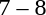<table style="text-align:center">
<tr>
<th width=200></th>
<th width=100></th>
<th width=200></th>
</tr>
<tr>
<td align=right></td>
<td>7 – 8</td>
<td align=left><strong></strong></td>
</tr>
</table>
